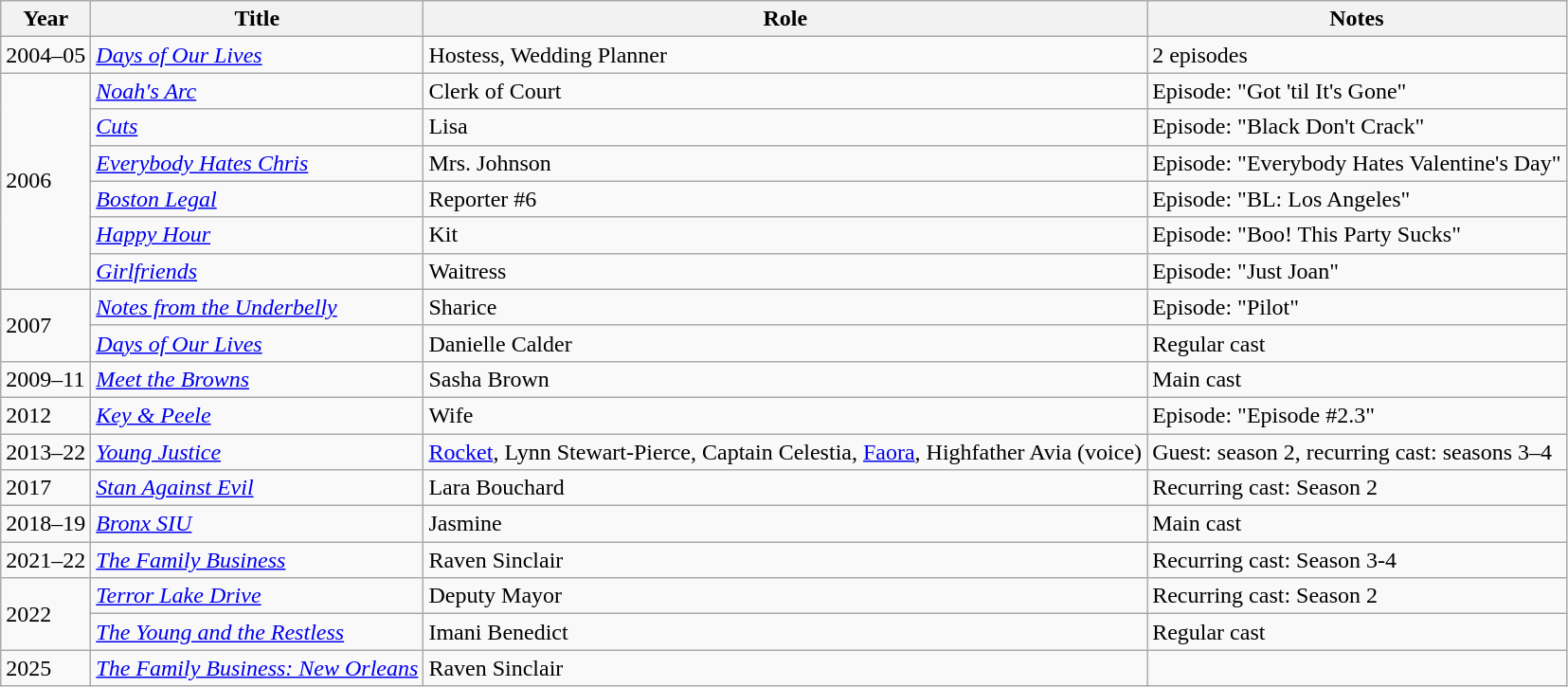<table class="wikitable sortable">
<tr>
<th>Year</th>
<th>Title</th>
<th>Role</th>
<th>Notes</th>
</tr>
<tr>
<td>2004–05</td>
<td><em><a href='#'>Days of Our Lives</a></em></td>
<td>Hostess, Wedding Planner</td>
<td>2 episodes</td>
</tr>
<tr>
<td rowspan=6>2006</td>
<td><em><a href='#'>Noah's Arc</a></em></td>
<td>Clerk of Court</td>
<td>Episode: "Got 'til It's Gone"</td>
</tr>
<tr>
<td><em><a href='#'>Cuts</a></em></td>
<td>Lisa</td>
<td>Episode: "Black Don't Crack"</td>
</tr>
<tr>
<td><em><a href='#'>Everybody Hates Chris</a></em></td>
<td>Mrs. Johnson</td>
<td>Episode: "Everybody Hates Valentine's Day"</td>
</tr>
<tr>
<td><em><a href='#'>Boston Legal</a></em></td>
<td>Reporter #6</td>
<td>Episode: "BL: Los Angeles"</td>
</tr>
<tr>
<td><em><a href='#'>Happy Hour</a></em></td>
<td>Kit</td>
<td>Episode: "Boo! This Party Sucks"</td>
</tr>
<tr>
<td><em><a href='#'>Girlfriends</a></em></td>
<td>Waitress</td>
<td>Episode: "Just Joan"</td>
</tr>
<tr>
<td rowspan=2>2007</td>
<td><em><a href='#'>Notes from the Underbelly</a></em></td>
<td>Sharice</td>
<td>Episode: "Pilot"</td>
</tr>
<tr>
<td><em><a href='#'>Days of Our Lives</a></em></td>
<td>Danielle Calder</td>
<td>Regular cast</td>
</tr>
<tr>
<td>2009–11</td>
<td><em><a href='#'>Meet the Browns</a></em></td>
<td>Sasha Brown</td>
<td>Main cast</td>
</tr>
<tr>
<td>2012</td>
<td><em><a href='#'>Key & Peele</a></em></td>
<td>Wife</td>
<td>Episode: "Episode #2.3"</td>
</tr>
<tr>
<td>2013–22</td>
<td><em><a href='#'>Young Justice</a></em></td>
<td><a href='#'>Rocket</a>, Lynn Stewart-Pierce, Captain Celestia, <a href='#'>Faora</a>, Highfather Avia (voice)</td>
<td>Guest: season 2, recurring cast: seasons 3–4</td>
</tr>
<tr>
<td>2017</td>
<td><em><a href='#'>Stan Against Evil</a></em></td>
<td>Lara Bouchard</td>
<td>Recurring cast: Season 2</td>
</tr>
<tr>
<td>2018–19</td>
<td><em><a href='#'>Bronx SIU</a></em></td>
<td>Jasmine</td>
<td>Main cast</td>
</tr>
<tr>
<td>2021–22</td>
<td><em><a href='#'>The Family Business</a></em></td>
<td>Raven Sinclair</td>
<td>Recurring cast: Season 3-4</td>
</tr>
<tr>
<td rowspan=2>2022</td>
<td><em><a href='#'>Terror Lake Drive</a></em></td>
<td>Deputy Mayor</td>
<td>Recurring cast: Season 2</td>
</tr>
<tr>
<td><em><a href='#'>The Young and the Restless</a></em></td>
<td>Imani Benedict</td>
<td>Regular cast</td>
</tr>
<tr>
<td>2025</td>
<td><em><a href='#'>The Family Business: New Orleans</a></em></td>
<td>Raven Sinclair</td>
<td></td>
</tr>
</table>
